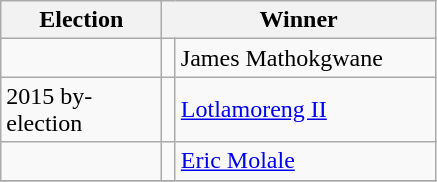<table class=wikitable>
<tr>
<th width=100>Election</th>
<th width=175 colspan=2>Winner</th>
</tr>
<tr>
<td></td>
<td bgcolor=></td>
<td>James Mathokgwane</td>
</tr>
<tr>
<td>2015 by-election</td>
<td bgcolor=></td>
<td><a href='#'>Lotlamoreng II</a></td>
</tr>
<tr>
<td></td>
<td bgcolor=></td>
<td><a href='#'>Eric Molale</a></td>
</tr>
<tr>
</tr>
</table>
